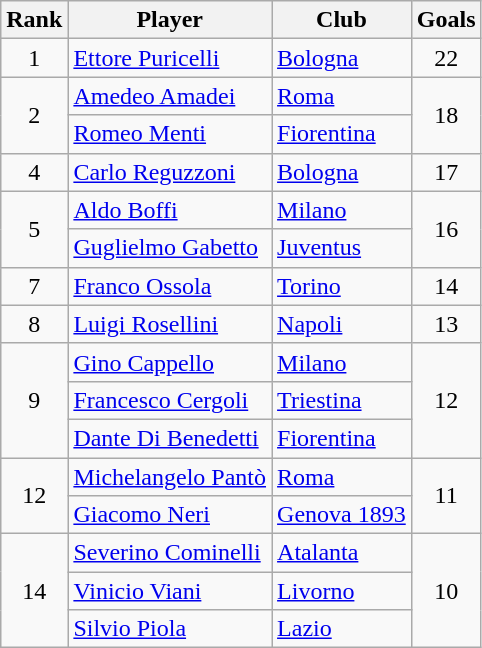<table class="wikitable" style="text-align:center">
<tr>
<th>Rank</th>
<th>Player</th>
<th>Club</th>
<th>Goals</th>
</tr>
<tr>
<td>1</td>
<td align="left">  <a href='#'>Ettore Puricelli</a></td>
<td align="left"><a href='#'>Bologna</a></td>
<td>22</td>
</tr>
<tr>
<td rowspan="2">2</td>
<td align="left"> <a href='#'>Amedeo Amadei</a></td>
<td align="left"><a href='#'>Roma</a></td>
<td rowspan="2">18</td>
</tr>
<tr>
<td align="left"> <a href='#'>Romeo Menti</a></td>
<td align="left"><a href='#'>Fiorentina</a></td>
</tr>
<tr>
<td>4</td>
<td align="left"> <a href='#'>Carlo Reguzzoni</a></td>
<td align="left"><a href='#'>Bologna</a></td>
<td>17</td>
</tr>
<tr>
<td rowspan="2">5</td>
<td align="left"> <a href='#'>Aldo Boffi</a></td>
<td align="left"><a href='#'>Milano</a></td>
<td rowspan="2">16</td>
</tr>
<tr>
<td align="left"> <a href='#'>Guglielmo Gabetto</a></td>
<td align="left"><a href='#'>Juventus</a></td>
</tr>
<tr>
<td>7</td>
<td align="left"> <a href='#'>Franco Ossola</a></td>
<td align="left"><a href='#'>Torino</a></td>
<td>14</td>
</tr>
<tr>
<td>8</td>
<td align="left"> <a href='#'>Luigi Rosellini</a></td>
<td align="left"><a href='#'>Napoli</a></td>
<td>13</td>
</tr>
<tr>
<td rowspan="3">9</td>
<td align="left"> <a href='#'>Gino Cappello</a></td>
<td align="left"><a href='#'>Milano</a></td>
<td rowspan="3">12</td>
</tr>
<tr>
<td align="left"> <a href='#'>Francesco Cergoli</a></td>
<td align="left"><a href='#'>Triestina</a></td>
</tr>
<tr>
<td align="left"> <a href='#'>Dante Di Benedetti</a></td>
<td align="left"><a href='#'>Fiorentina</a></td>
</tr>
<tr>
<td rowspan="2">12</td>
<td align="left"> <a href='#'>Michelangelo Pantò</a></td>
<td align="left"><a href='#'>Roma</a></td>
<td rowspan="2">11</td>
</tr>
<tr>
<td align="left"> <a href='#'>Giacomo Neri</a></td>
<td align="left"><a href='#'>Genova 1893</a></td>
</tr>
<tr>
<td rowspan="3">14</td>
<td align="left"> <a href='#'>Severino Cominelli</a></td>
<td align="left"><a href='#'>Atalanta</a></td>
<td rowspan="3">10</td>
</tr>
<tr>
<td align="left"> <a href='#'>Vinicio Viani</a></td>
<td align="left"><a href='#'>Livorno</a></td>
</tr>
<tr>
<td align="left"> <a href='#'>Silvio Piola</a></td>
<td align="left"><a href='#'>Lazio</a></td>
</tr>
</table>
